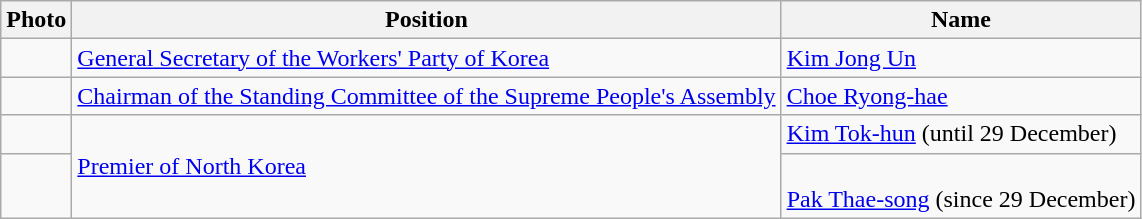<table class="wikitable">
<tr>
<th>Photo</th>
<th>Position</th>
<th>Name</th>
</tr>
<tr>
<td></td>
<td><a href='#'>General Secretary of the Workers' Party of Korea</a></td>
<td><a href='#'>Kim Jong Un</a></td>
</tr>
<tr>
<td></td>
<td><a href='#'>Chairman of the Standing Committee of the Supreme People's Assembly</a></td>
<td><a href='#'>Choe Ryong-hae</a></td>
</tr>
<tr>
<td></td>
<td rowspan="2"><a href='#'>Premier of North Korea</a></td>
<td><a href='#'>Kim Tok-hun</a> (until 29 December)</td>
</tr>
<tr>
<td></td>
<td><br><a href='#'>Pak Thae-song</a> (since 29 December)</td>
</tr>
</table>
